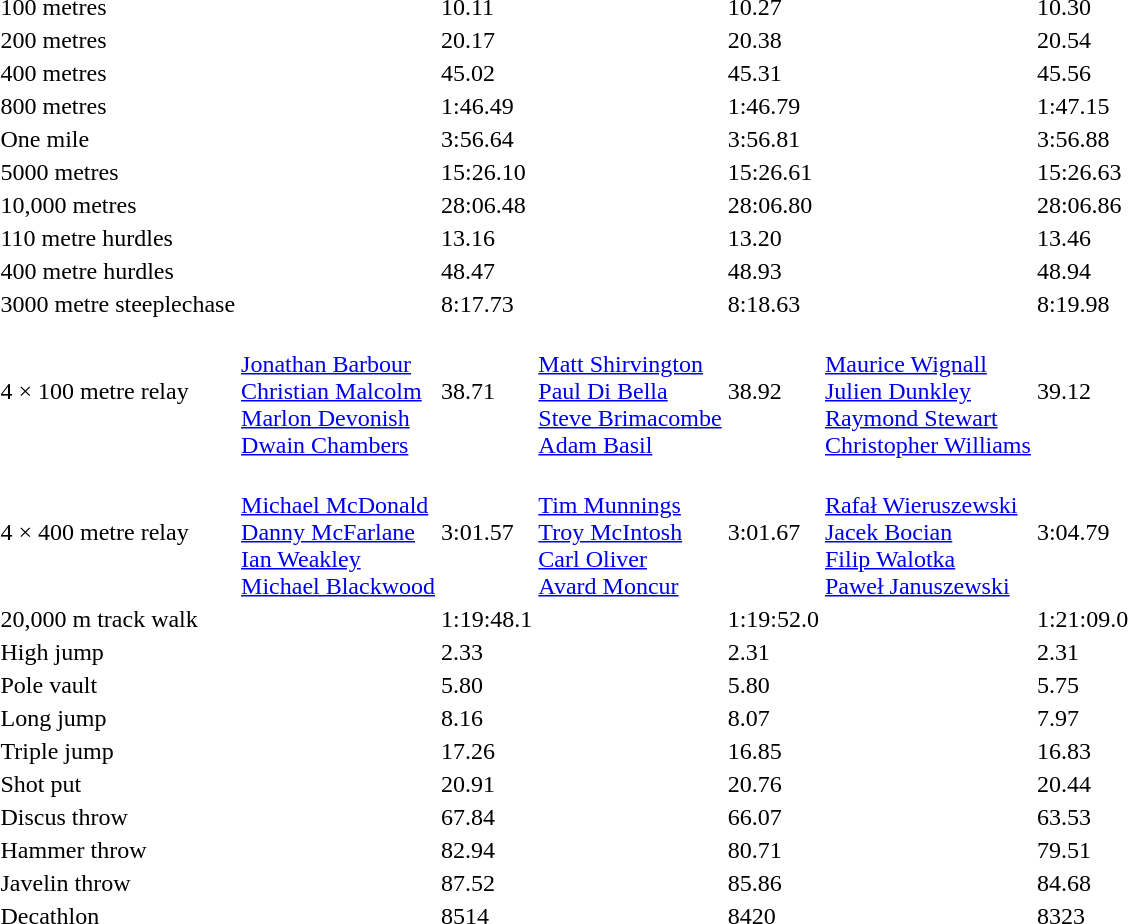<table>
<tr>
<td>100 metres</td>
<td></td>
<td>10.11</td>
<td></td>
<td>10.27</td>
<td></td>
<td>10.30</td>
</tr>
<tr>
<td>200 metres</td>
<td></td>
<td>20.17</td>
<td></td>
<td>20.38</td>
<td></td>
<td>20.54</td>
</tr>
<tr>
<td>400 metres</td>
<td></td>
<td>45.02</td>
<td></td>
<td>45.31</td>
<td></td>
<td>45.56</td>
</tr>
<tr>
<td>800 metres</td>
<td></td>
<td>1:46.49</td>
<td></td>
<td>1:46.79</td>
<td></td>
<td>1:47.15</td>
</tr>
<tr>
<td>One mile</td>
<td></td>
<td>3:56.64</td>
<td></td>
<td>3:56.81</td>
<td></td>
<td>3:56.88</td>
</tr>
<tr>
<td>5000 metres</td>
<td></td>
<td>15:26.10</td>
<td></td>
<td>15:26.61</td>
<td></td>
<td>15:26.63</td>
</tr>
<tr>
<td>10,000 metres</td>
<td></td>
<td>28:06.48</td>
<td></td>
<td>28:06.80</td>
<td></td>
<td>28:06.86</td>
</tr>
<tr>
<td>110 metre hurdles</td>
<td></td>
<td>13.16</td>
<td></td>
<td>13.20</td>
<td></td>
<td>13.46</td>
</tr>
<tr>
<td>400 metre hurdles</td>
<td></td>
<td>48.47</td>
<td></td>
<td>48.93</td>
<td></td>
<td>48.94</td>
</tr>
<tr>
<td>3000 metre steeplechase</td>
<td></td>
<td>8:17.73</td>
<td></td>
<td>8:18.63</td>
<td></td>
<td>8:19.98</td>
</tr>
<tr>
<td>4 × 100 metre relay</td>
<td><br><a href='#'>Jonathan Barbour</a><br><a href='#'>Christian Malcolm</a><br><a href='#'>Marlon Devonish</a><br><a href='#'>Dwain Chambers</a></td>
<td>38.71</td>
<td><br><a href='#'>Matt Shirvington</a><br><a href='#'>Paul Di Bella</a><br><a href='#'>Steve Brimacombe</a><br><a href='#'>Adam Basil</a></td>
<td>38.92</td>
<td><br><a href='#'>Maurice Wignall</a><br><a href='#'>Julien Dunkley</a><br><a href='#'>Raymond Stewart</a><br><a href='#'>Christopher Williams</a></td>
<td>39.12</td>
</tr>
<tr>
<td>4 × 400 metre relay</td>
<td><br><a href='#'>Michael McDonald</a><br><a href='#'>Danny McFarlane</a><br><a href='#'>Ian Weakley</a><br><a href='#'>Michael Blackwood</a></td>
<td>3:01.57</td>
<td><br><a href='#'>Tim Munnings</a><br><a href='#'>Troy McIntosh</a><br><a href='#'>Carl Oliver</a><br><a href='#'>Avard Moncur</a></td>
<td>3:01.67</td>
<td><br><a href='#'>Rafał Wieruszewski</a><br><a href='#'>Jacek Bocian</a><br><a href='#'>Filip Walotka</a><br><a href='#'>Paweł Januszewski</a></td>
<td>3:04.79</td>
</tr>
<tr>
<td>20,000 m track walk</td>
<td></td>
<td>1:19:48.1</td>
<td></td>
<td>1:19:52.0</td>
<td></td>
<td>1:21:09.0</td>
</tr>
<tr>
<td>High jump</td>
<td></td>
<td>2.33</td>
<td></td>
<td>2.31</td>
<td></td>
<td>2.31</td>
</tr>
<tr>
<td>Pole vault</td>
<td></td>
<td>5.80</td>
<td></td>
<td>5.80</td>
<td></td>
<td>5.75</td>
</tr>
<tr>
<td>Long jump</td>
<td></td>
<td>8.16</td>
<td></td>
<td>8.07</td>
<td></td>
<td>7.97</td>
</tr>
<tr>
<td>Triple jump</td>
<td></td>
<td>17.26</td>
<td></td>
<td>16.85</td>
<td></td>
<td>16.83</td>
</tr>
<tr>
<td>Shot put</td>
<td></td>
<td>20.91</td>
<td></td>
<td>20.76</td>
<td></td>
<td>20.44</td>
</tr>
<tr>
<td>Discus throw</td>
<td></td>
<td>67.84</td>
<td></td>
<td>66.07</td>
<td></td>
<td>63.53</td>
</tr>
<tr>
<td>Hammer throw</td>
<td></td>
<td>82.94</td>
<td></td>
<td>80.71</td>
<td></td>
<td>79.51</td>
</tr>
<tr>
<td>Javelin throw</td>
<td></td>
<td>87.52</td>
<td></td>
<td>85.86</td>
<td></td>
<td>84.68</td>
</tr>
<tr>
<td>Decathlon</td>
<td></td>
<td>8514</td>
<td></td>
<td>8420</td>
<td></td>
<td>8323</td>
</tr>
</table>
